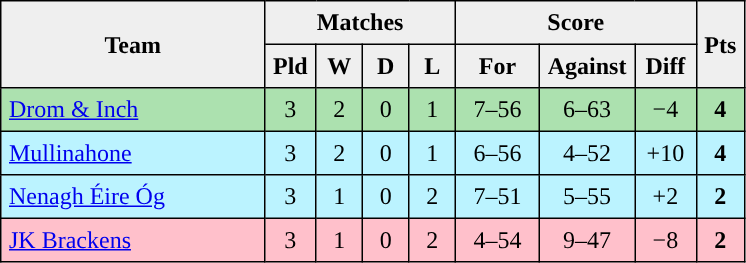<table style=border-collapse:collapse border=1 cellspacing=0 cellpadding=5>
<tr align=center bgcolor=#efefef>
<th rowspan=2 width=165>Team</th>
<th colspan=4>Matches</th>
<th colspan=3>Score</th>
<th rowspan=2width=20>Pts</th>
</tr>
<tr align=center bgcolor=#efefef>
<th width=20>Pld</th>
<th width=20>W</th>
<th width=20>D</th>
<th width=20>L</th>
<th width=45>For</th>
<th width=45>Against</th>
<th width=30>Diff</th>
</tr>
<tr align=center style="background:#ACE1AF;">
<td style="text-align:left;"> <a href='#'>Drom & Inch</a></td>
<td>3</td>
<td>2</td>
<td>0</td>
<td>1</td>
<td>7–56</td>
<td>6–63</td>
<td>−4</td>
<td><strong>4</strong></td>
</tr>
<tr align=center style="background:#BBF3FF;">
<td style="text-align:left;"> <a href='#'>Mullinahone</a></td>
<td>3</td>
<td>2</td>
<td>0</td>
<td>1</td>
<td>6–56</td>
<td>4–52</td>
<td>+10</td>
<td><strong>4</strong></td>
</tr>
<tr align=center style="background:#BBF3FF;">
<td style="text-align:left;"> <a href='#'>Nenagh Éire Óg</a></td>
<td>3</td>
<td>1</td>
<td>0</td>
<td>2</td>
<td>7–51</td>
<td>5–55</td>
<td>+2</td>
<td><strong>2</strong></td>
</tr>
<tr align=center style="background:#FFC0CB;">
<td style="text-align:left;"> <a href='#'>JK Brackens</a></td>
<td>3</td>
<td>1</td>
<td>0</td>
<td>2</td>
<td>4–54</td>
<td>9–47</td>
<td>−8</td>
<td><strong>2</strong></td>
</tr>
</table>
